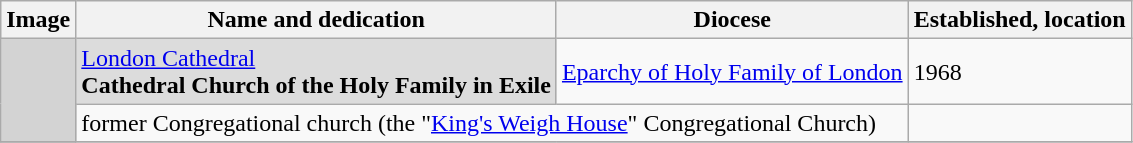<table class="wikitable">
<tr>
<th>Image</th>
<th>Name and dedication</th>
<th>Diocese</th>
<th>Established, location</th>
</tr>
<tr>
<td rowspan="2" bgcolor="#D3D3D3" align="center"></td>
<td bgcolor="Gainsboro"><a href='#'>London Cathedral</a><br><strong>Cathedral Church of the Holy Family in Exile</strong></td>
<td><a href='#'>Eparchy of Holy Family of London</a></td>
<td>1968</td>
</tr>
<tr>
<td colspan="2">former Congregational church (the "<a href='#'>King's Weigh House</a>" Congregational Church)</td>
<td> </td>
</tr>
<tr>
</tr>
</table>
